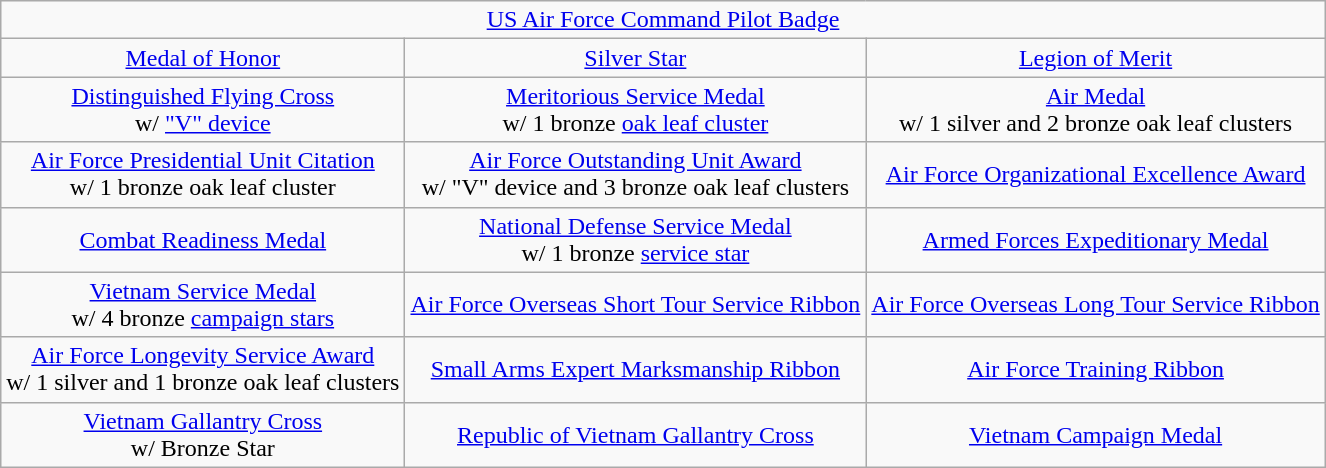<table class="wikitable" style="margin:1em auto; text-align:center;">
<tr>
<td colspan="3"><a href='#'>US Air Force Command Pilot Badge</a></td>
</tr>
<tr>
<td><a href='#'>Medal of Honor</a></td>
<td><a href='#'>Silver Star</a></td>
<td><a href='#'>Legion of Merit</a></td>
</tr>
<tr>
<td><a href='#'>Distinguished Flying Cross</a><br>w/ <a href='#'>"V" device</a></td>
<td><a href='#'>Meritorious Service Medal</a><br>w/ 1 bronze <a href='#'>oak leaf cluster</a></td>
<td><a href='#'>Air Medal</a><br>w/ 1 silver and 2 bronze oak leaf clusters</td>
</tr>
<tr>
<td><a href='#'>Air Force Presidential Unit Citation</a><br>w/ 1 bronze oak leaf cluster</td>
<td><a href='#'>Air Force Outstanding Unit Award</a><br>w/ "V" device and 3 bronze oak leaf clusters</td>
<td><a href='#'>Air Force Organizational Excellence Award</a></td>
</tr>
<tr>
<td><a href='#'>Combat Readiness Medal</a></td>
<td><a href='#'>National Defense Service Medal</a><br>w/ 1 bronze <a href='#'>service star</a></td>
<td><a href='#'>Armed Forces Expeditionary Medal</a></td>
</tr>
<tr>
<td><a href='#'>Vietnam Service Medal</a><br>w/ 4 bronze <a href='#'>campaign stars</a></td>
<td><a href='#'>Air Force Overseas Short Tour Service Ribbon</a></td>
<td><a href='#'>Air Force Overseas Long Tour Service Ribbon</a></td>
</tr>
<tr>
<td><a href='#'>Air Force Longevity Service Award</a><br>w/ 1 silver and 1 bronze oak leaf clusters</td>
<td><a href='#'>Small Arms Expert Marksmanship Ribbon</a></td>
<td><a href='#'>Air Force Training Ribbon</a></td>
</tr>
<tr>
<td><a href='#'>Vietnam Gallantry Cross</a><br>w/ Bronze Star</td>
<td><a href='#'>Republic of Vietnam Gallantry Cross</a></td>
<td><a href='#'>Vietnam Campaign Medal</a></td>
</tr>
</table>
